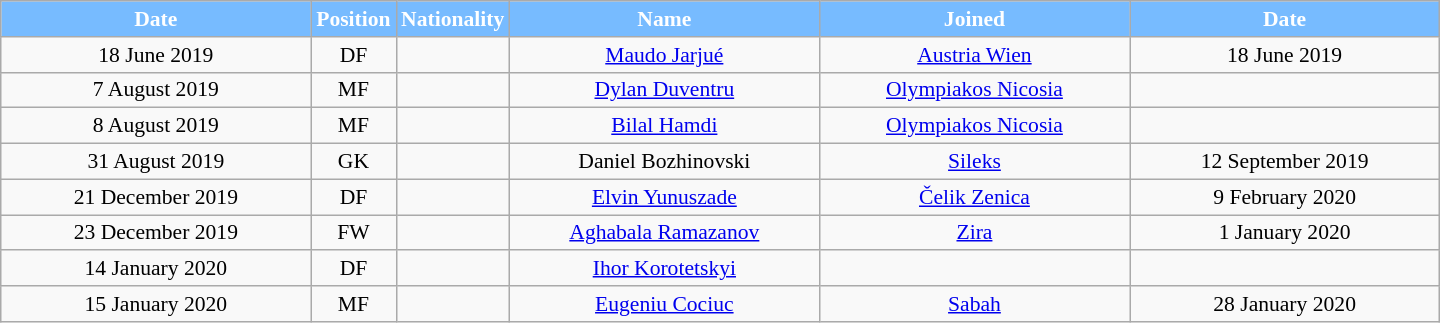<table class="wikitable"  style="text-align:center; font-size:90%; ">
<tr>
<th style="background:#77BBFF; color:#FFFFFF; width:200px;">Date</th>
<th style="background:#77BBFF; color:#FFFFFF; width:50px;">Position</th>
<th style="background:#77BBFF; color:#FFFFFF; width:50px;">Nationality</th>
<th style="background:#77BBFF; color:#FFFFFF; width:200px;">Name</th>
<th style="background:#77BBFF; color:#FFFFFF; width:200px;">Joined</th>
<th style="background:#77BBFF; color:#FFFFFF; width:200px;">Date</th>
</tr>
<tr>
<td>18 June 2019</td>
<td>DF</td>
<td></td>
<td><a href='#'>Maudo Jarjué</a></td>
<td><a href='#'>Austria Wien</a></td>
<td>18 June 2019</td>
</tr>
<tr>
<td>7 August 2019</td>
<td>MF</td>
<td></td>
<td><a href='#'>Dylan Duventru</a></td>
<td><a href='#'>Olympiakos Nicosia</a></td>
<td></td>
</tr>
<tr>
<td>8 August 2019</td>
<td>MF</td>
<td></td>
<td><a href='#'>Bilal Hamdi</a></td>
<td><a href='#'>Olympiakos Nicosia</a></td>
<td></td>
</tr>
<tr>
<td>31 August 2019</td>
<td>GK</td>
<td></td>
<td>Daniel Bozhinovski</td>
<td><a href='#'>Sileks</a></td>
<td>12 September 2019</td>
</tr>
<tr>
<td>21 December 2019</td>
<td>DF</td>
<td></td>
<td><a href='#'>Elvin Yunuszade</a></td>
<td><a href='#'>Čelik Zenica</a></td>
<td>9 February 2020</td>
</tr>
<tr>
<td>23 December 2019</td>
<td>FW</td>
<td></td>
<td><a href='#'>Aghabala Ramazanov</a></td>
<td><a href='#'>Zira</a></td>
<td>1 January 2020</td>
</tr>
<tr>
<td>14 January 2020</td>
<td>DF</td>
<td></td>
<td><a href='#'>Ihor Korotetskyi</a></td>
<td></td>
<td></td>
</tr>
<tr>
<td>15 January 2020</td>
<td>MF</td>
<td></td>
<td><a href='#'>Eugeniu Cociuc</a></td>
<td><a href='#'>Sabah</a></td>
<td>28 January 2020</td>
</tr>
</table>
